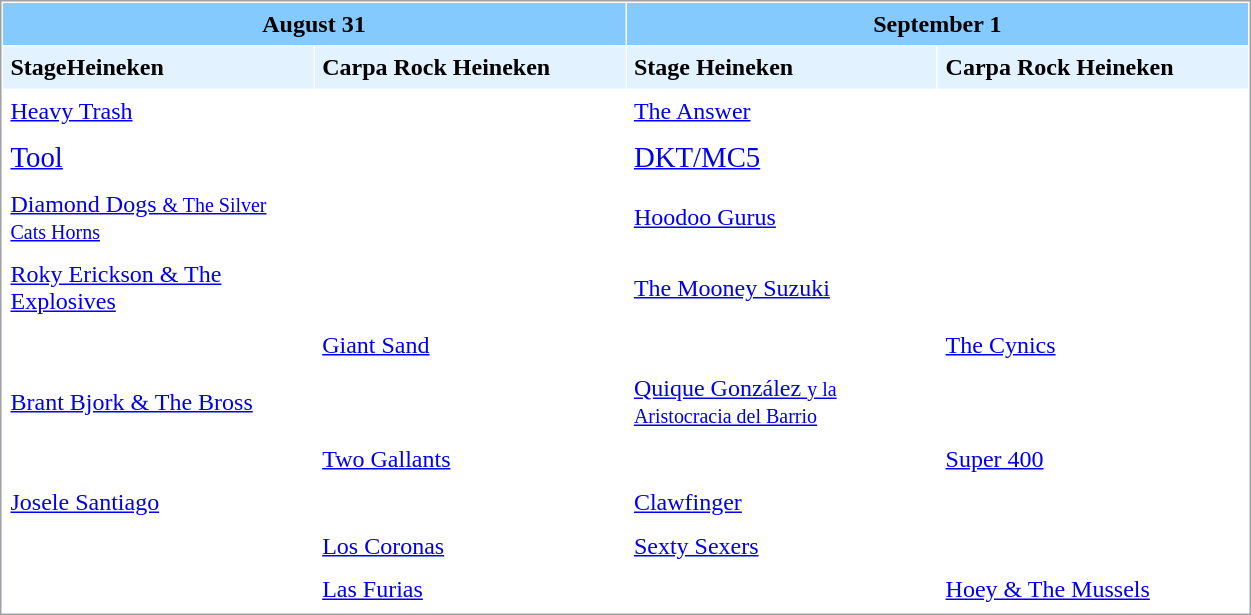<table style="border: 1px solid #a0a0aa; width: 66%" cellpadding="5" cellspacing="1">
<tr>
<th width=50% colspan="2" style="background:#85CAFF"><strong>August 31</strong></th>
<th width=50% colspan="2" style="background:#85CAFF"><strong>September 1</strong></th>
</tr>
<tr>
<td width=25% style="background-color: #E3F2FF;"><strong>StageHeineken</strong></td>
<td width=25% style="background-color: #E3F2FF;"><strong>Carpa Rock Heineken</strong></td>
<td width=25% style="background-color: #E3F2FF;"><strong>Stage Heineken</strong></td>
<td width=25% style="background-color: #E3F2FF;"><strong>Carpa Rock Heineken</strong></td>
</tr>
<tr>
<td><a href='#'>Heavy Trash</a></td>
<td></td>
<td><a href='#'>The Answer</a></td>
<td></td>
</tr>
<tr>
<td><big><a href='#'>Tool</a></big></td>
<td></td>
<td><big><a href='#'>DKT/MC5</a></big></td>
<td></td>
</tr>
<tr>
<td><a href='#'>Diamond Dogs <small>& The Silver Cats Horns</small></a></td>
<td></td>
<td><a href='#'>Hoodoo Gurus</a></td>
<td></td>
</tr>
<tr>
<td><a href='#'>Roky Erickson & The Explosives</a></td>
<td></td>
<td><a href='#'>The Mooney Suzuki</a></td>
<td></td>
</tr>
<tr>
<td></td>
<td><a href='#'>Giant Sand</a></td>
<td></td>
<td><a href='#'>The Cynics</a></td>
</tr>
<tr>
<td><a href='#'>Brant Bjork & The Bross</a></td>
<td></td>
<td><a href='#'>Quique González <small>y la Aristocracia del Barrio</small></a></td>
<td></td>
</tr>
<tr>
<td></td>
<td><a href='#'>Two Gallants</a></td>
<td></td>
<td><a href='#'>Super 400</a></td>
</tr>
<tr>
<td><a href='#'>Josele Santiago</a></td>
<td></td>
<td><a href='#'>Clawfinger</a></td>
<td></td>
</tr>
<tr>
<td></td>
<td><a href='#'>Los Coronas</a></td>
<td><a href='#'>Sexty Sexers</a></td>
<td></td>
</tr>
<tr>
<td></td>
<td><a href='#'>Las Furias</a></td>
<td></td>
<td><a href='#'>Hoey & The Mussels</a></td>
</tr>
<tr>
</tr>
</table>
